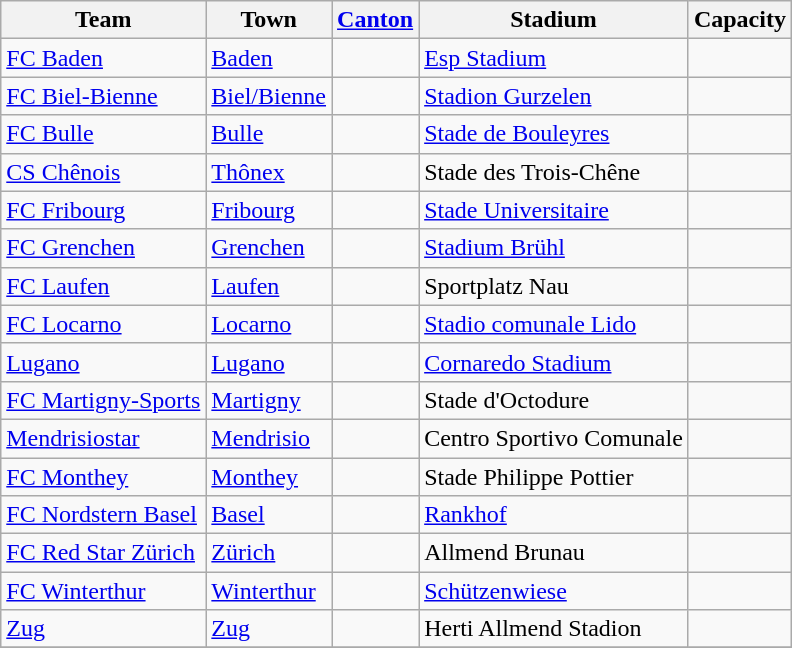<table class="wikitable sortable" style="text-align: left;">
<tr>
<th>Team</th>
<th>Town</th>
<th><a href='#'>Canton</a></th>
<th>Stadium</th>
<th>Capacity</th>
</tr>
<tr>
<td><a href='#'>FC Baden</a></td>
<td><a href='#'>Baden</a></td>
<td></td>
<td><a href='#'>Esp Stadium</a></td>
<td></td>
</tr>
<tr>
<td><a href='#'>FC Biel-Bienne</a></td>
<td><a href='#'>Biel/Bienne</a></td>
<td></td>
<td><a href='#'>Stadion Gurzelen</a></td>
<td></td>
</tr>
<tr>
<td><a href='#'>FC Bulle</a></td>
<td><a href='#'>Bulle</a></td>
<td></td>
<td><a href='#'>Stade de Bouleyres</a></td>
<td></td>
</tr>
<tr>
<td><a href='#'>CS Chênois</a></td>
<td><a href='#'>Thônex</a></td>
<td></td>
<td>Stade des Trois-Chêne</td>
<td></td>
</tr>
<tr>
<td><a href='#'>FC Fribourg</a></td>
<td><a href='#'>Fribourg</a></td>
<td></td>
<td><a href='#'>Stade Universitaire</a></td>
<td></td>
</tr>
<tr>
<td><a href='#'>FC Grenchen</a></td>
<td><a href='#'>Grenchen</a></td>
<td></td>
<td><a href='#'>Stadium Brühl</a></td>
<td></td>
</tr>
<tr>
<td><a href='#'>FC Laufen</a></td>
<td><a href='#'>Laufen</a></td>
<td></td>
<td>Sportplatz Nau</td>
<td></td>
</tr>
<tr>
<td><a href='#'>FC Locarno</a></td>
<td><a href='#'>Locarno</a></td>
<td></td>
<td><a href='#'>Stadio comunale Lido</a></td>
<td></td>
</tr>
<tr>
<td><a href='#'>Lugano</a></td>
<td><a href='#'>Lugano</a></td>
<td></td>
<td><a href='#'>Cornaredo Stadium</a></td>
<td></td>
</tr>
<tr>
<td><a href='#'>FC Martigny-Sports</a></td>
<td><a href='#'>Martigny</a></td>
<td></td>
<td>Stade d'Octodure</td>
<td></td>
</tr>
<tr>
<td><a href='#'>Mendrisiostar</a></td>
<td><a href='#'>Mendrisio</a></td>
<td></td>
<td>Centro Sportivo Comunale</td>
<td></td>
</tr>
<tr>
<td><a href='#'>FC Monthey</a></td>
<td><a href='#'>Monthey</a></td>
<td></td>
<td>Stade Philippe Pottier</td>
<td></td>
</tr>
<tr>
<td><a href='#'>FC Nordstern Basel</a></td>
<td><a href='#'>Basel</a></td>
<td></td>
<td><a href='#'>Rankhof</a></td>
<td></td>
</tr>
<tr>
<td><a href='#'>FC Red Star Zürich</a></td>
<td><a href='#'>Zürich</a></td>
<td></td>
<td>Allmend Brunau</td>
<td></td>
</tr>
<tr>
<td><a href='#'>FC Winterthur</a></td>
<td><a href='#'>Winterthur</a></td>
<td></td>
<td><a href='#'>Schützenwiese</a></td>
<td></td>
</tr>
<tr>
<td><a href='#'>Zug</a></td>
<td><a href='#'>Zug</a></td>
<td></td>
<td>Herti Allmend Stadion</td>
<td></td>
</tr>
<tr>
</tr>
</table>
